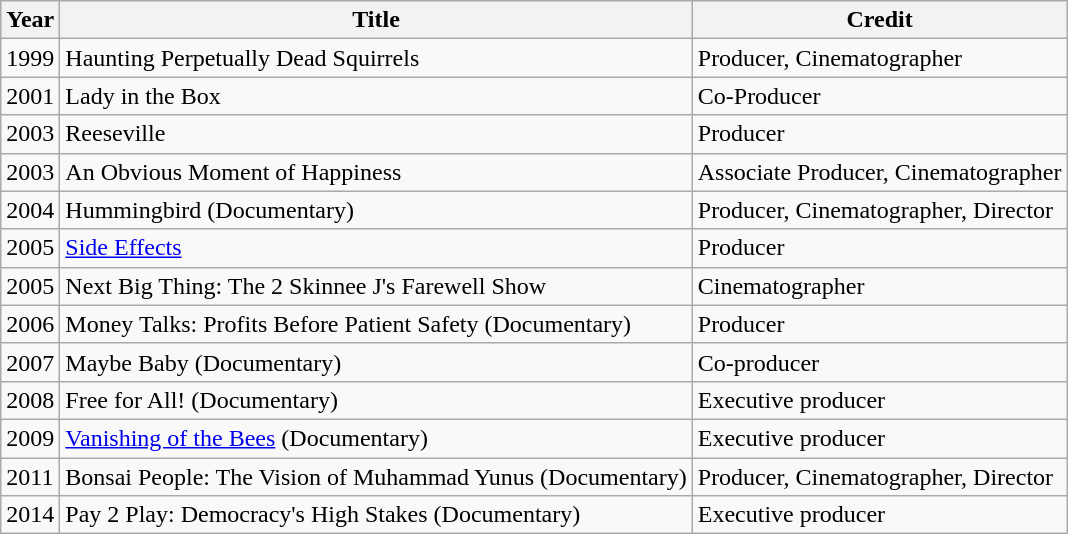<table class="wikitable">
<tr>
<th>Year</th>
<th>Title</th>
<th>Credit</th>
</tr>
<tr>
<td>1999</td>
<td>Haunting Perpetually Dead Squirrels</td>
<td>Producer, Cinematographer</td>
</tr>
<tr>
<td>2001</td>
<td>Lady in the Box</td>
<td>Co-Producer</td>
</tr>
<tr>
<td>2003</td>
<td>Reeseville</td>
<td>Producer</td>
</tr>
<tr>
<td>2003</td>
<td>An Obvious Moment of Happiness</td>
<td>Associate Producer, Cinematographer</td>
</tr>
<tr>
<td>2004</td>
<td>Hummingbird (Documentary)</td>
<td>Producer, Cinematographer, Director</td>
</tr>
<tr>
<td>2005</td>
<td><a href='#'>Side Effects</a></td>
<td>Producer</td>
</tr>
<tr>
<td>2005</td>
<td>Next Big Thing: The 2 Skinnee J's Farewell Show</td>
<td>Cinematographer</td>
</tr>
<tr>
<td>2006</td>
<td>Money Talks: Profits Before Patient Safety (Documentary)</td>
<td>Producer</td>
</tr>
<tr>
<td>2007</td>
<td>Maybe Baby (Documentary)</td>
<td>Co-producer</td>
</tr>
<tr>
<td>2008</td>
<td>Free for All! (Documentary)</td>
<td>Executive producer</td>
</tr>
<tr>
<td>2009</td>
<td><a href='#'>Vanishing of the Bees</a> (Documentary)</td>
<td>Executive producer</td>
</tr>
<tr>
<td>2011</td>
<td>Bonsai People: The Vision of Muhammad Yunus (Documentary)</td>
<td>Producer, Cinematographer, Director</td>
</tr>
<tr>
<td>2014</td>
<td>Pay 2 Play: Democracy's High Stakes (Documentary)</td>
<td>Executive producer</td>
</tr>
</table>
